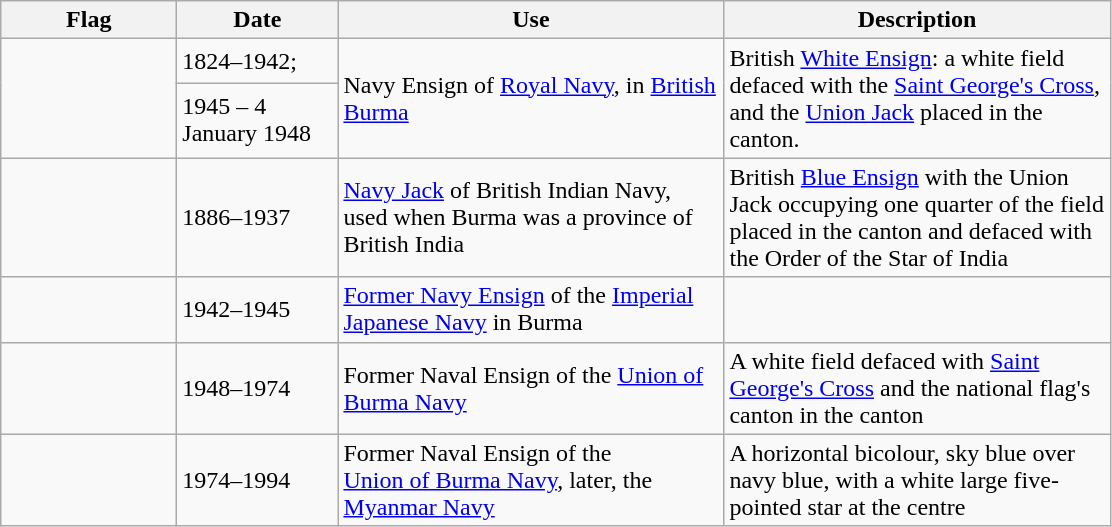<table class="wikitable">
<tr>
<th width="110">Flag</th>
<th width="100">Date</th>
<th width="250">Use</th>
<th width="250">Description</th>
</tr>
<tr>
<td rowspan="2"></td>
<td>1824–1942;</td>
<td rowspan="2">Navy Ensign of <a href='#'>Royal Navy</a>, in <a href='#'>British Burma</a></td>
<td rowspan="2">British <a href='#'>White Ensign</a>: a white field defaced with the <a href='#'>Saint George's Cross</a>, and the <a href='#'>Union Jack</a> placed in the canton.</td>
</tr>
<tr>
<td>1945 – 4 January 1948</td>
</tr>
<tr>
<td></td>
<td>1886–1937</td>
<td><a href='#'>Navy Jack</a> of British Indian Navy, used when Burma was a province of British India</td>
<td>British <a href='#'>Blue Ensign</a> with the Union Jack occupying one quarter of the field placed in the canton and defaced with the Order of the Star of India</td>
</tr>
<tr>
<td></td>
<td>1942–1945</td>
<td><a href='#'>Former Navy Ensign</a> of the <a href='#'>Imperial Japanese Navy</a> in Burma</td>
<td></td>
</tr>
<tr>
<td></td>
<td>1948–1974</td>
<td>Former Naval Ensign of the <a href='#'>Union of Burma Navy</a></td>
<td>A white field defaced with <a href='#'>Saint George's Cross</a> and the national flag's canton in the canton</td>
</tr>
<tr>
<td></td>
<td>1974–1994</td>
<td>Former Naval Ensign of the <br><a href='#'>Union of Burma Navy</a>, later, the <a href='#'>Myanmar Navy</a></td>
<td>A horizontal bicolour, sky blue over navy blue, with a white large five-pointed star at the centre </td>
</tr>
</table>
